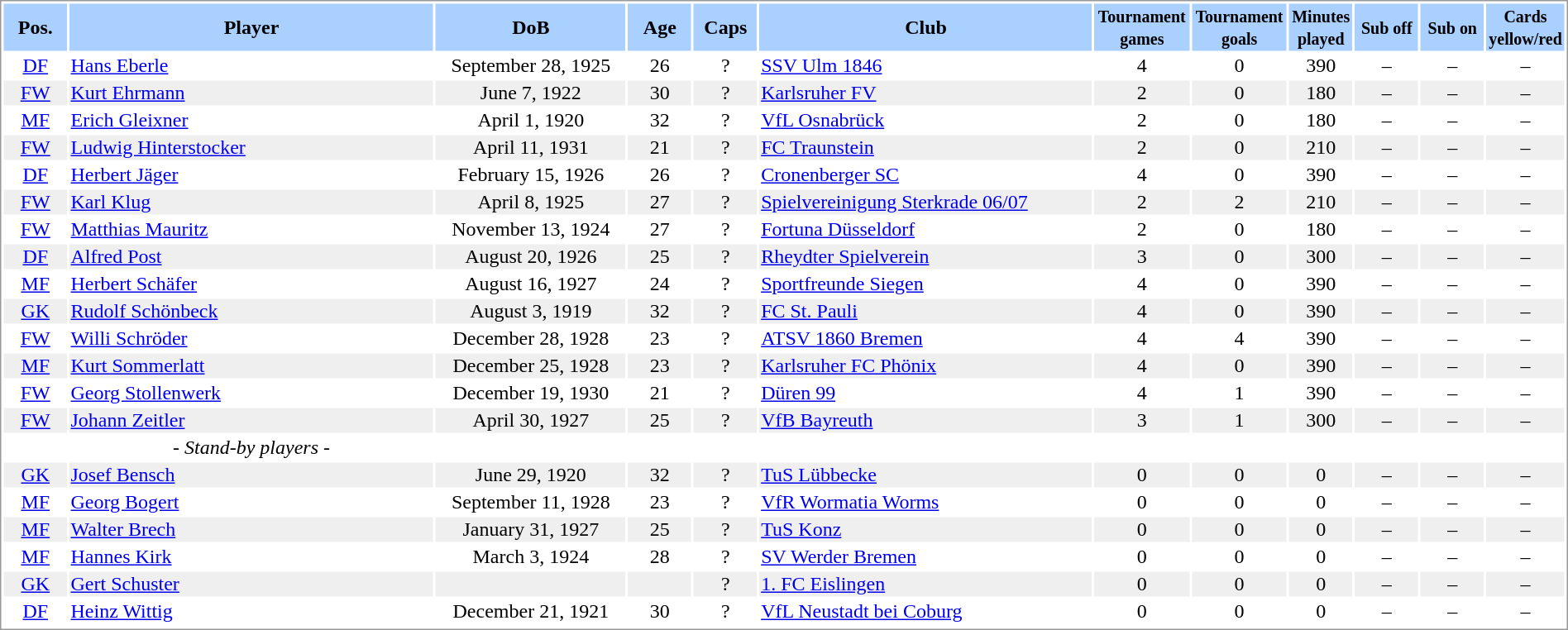<table border="0" width="100%" style="border: 1px solid #999; background-color:#FFFFFF; text-align:center">
<tr align="center" bgcolor="#AAD0FF">
<th width=4%>Pos.</th>
<th width=23%>Player</th>
<th width=12%>DoB</th>
<th width=4%>Age</th>
<th width=4%>Caps</th>
<th width=21%>Club</th>
<th width=6%><small>Tournament<br>games</small></th>
<th width=6%><small>Tournament<br>goals</small></th>
<th width=4%><small>Minutes<br>played</small></th>
<th width=4%><small>Sub off</small></th>
<th width=4%><small>Sub on</small></th>
<th width=4%><small>Cards<br>yellow/red</small></th>
</tr>
<tr>
<td><a href='#'>DF</a></td>
<td align="left"><a href='#'>Hans Eberle</a></td>
<td>September 28, 1925</td>
<td>26</td>
<td>?</td>
<td align="left"> <a href='#'>SSV Ulm 1846</a></td>
<td>4</td>
<td>0</td>
<td>390</td>
<td>–</td>
<td>–</td>
<td>–</td>
</tr>
<tr bgcolor="#EFEFEF">
<td><a href='#'>FW</a></td>
<td align="left"><a href='#'>Kurt Ehrmann</a></td>
<td>June 7, 1922</td>
<td>30</td>
<td>?</td>
<td align="left"> <a href='#'>Karlsruher FV</a></td>
<td>2</td>
<td>0</td>
<td>180</td>
<td>–</td>
<td>–</td>
<td>–</td>
</tr>
<tr>
<td><a href='#'>MF</a></td>
<td align="left"><a href='#'>Erich Gleixner</a></td>
<td>April 1, 1920</td>
<td>32</td>
<td>?</td>
<td align="left"> <a href='#'>VfL Osnabrück</a></td>
<td>2</td>
<td>0</td>
<td>180</td>
<td>–</td>
<td>–</td>
<td>–</td>
</tr>
<tr bgcolor="#EFEFEF">
<td><a href='#'>FW</a></td>
<td align="left"><a href='#'>Ludwig Hinterstocker</a></td>
<td>April 11, 1931</td>
<td>21</td>
<td>?</td>
<td align="left"> <a href='#'>FC Traunstein</a></td>
<td>2</td>
<td>0</td>
<td>210</td>
<td>–</td>
<td>–</td>
<td>–</td>
</tr>
<tr>
<td><a href='#'>DF</a></td>
<td align="left"><a href='#'>Herbert Jäger</a></td>
<td>February 15, 1926</td>
<td>26</td>
<td>?</td>
<td align="left"> <a href='#'>Cronenberger SC</a></td>
<td>4</td>
<td>0</td>
<td>390</td>
<td>–</td>
<td>–</td>
<td>–</td>
</tr>
<tr bgcolor="#EFEFEF">
<td><a href='#'>FW</a></td>
<td align="left"><a href='#'>Karl Klug</a></td>
<td>April 8, 1925</td>
<td>27</td>
<td>?</td>
<td align="left"> <a href='#'>Spielvereinigung Sterkrade 06/07</a></td>
<td>2</td>
<td>2</td>
<td>210</td>
<td>–</td>
<td>–</td>
<td>–</td>
</tr>
<tr>
<td><a href='#'>FW</a></td>
<td align="left"><a href='#'>Matthias Mauritz</a></td>
<td>November 13, 1924</td>
<td>27</td>
<td>?</td>
<td align="left"> <a href='#'>Fortuna Düsseldorf</a></td>
<td>2</td>
<td>0</td>
<td>180</td>
<td>–</td>
<td>–</td>
<td>–</td>
</tr>
<tr bgcolor="#EFEFEF">
<td><a href='#'>DF</a></td>
<td align="left"><a href='#'>Alfred Post</a></td>
<td>August 20, 1926</td>
<td>25</td>
<td>?</td>
<td align="left"> <a href='#'>Rheydter Spielverein</a></td>
<td>3</td>
<td>0</td>
<td>300</td>
<td>–</td>
<td>–</td>
<td>–</td>
</tr>
<tr>
<td><a href='#'>MF</a></td>
<td align="left"><a href='#'>Herbert Schäfer</a></td>
<td>August 16, 1927</td>
<td>24</td>
<td>?</td>
<td align="left"> <a href='#'>Sportfreunde Siegen</a></td>
<td>4</td>
<td>0</td>
<td>390</td>
<td>–</td>
<td>–</td>
<td>–</td>
</tr>
<tr bgcolor="#EFEFEF">
<td><a href='#'>GK</a></td>
<td align="left"><a href='#'>Rudolf Schönbeck</a></td>
<td>August 3, 1919</td>
<td>32</td>
<td>?</td>
<td align="left"> <a href='#'>FC St. Pauli</a></td>
<td>4</td>
<td>0</td>
<td>390</td>
<td>–</td>
<td>–</td>
<td>–</td>
</tr>
<tr>
<td><a href='#'>FW</a></td>
<td align="left"><a href='#'>Willi Schröder</a></td>
<td>December 28, 1928</td>
<td>23</td>
<td>?</td>
<td align="left"> <a href='#'>ATSV 1860 Bremen</a></td>
<td>4</td>
<td>4</td>
<td>390</td>
<td>–</td>
<td>–</td>
<td>–</td>
</tr>
<tr bgcolor="#EFEFEF">
<td><a href='#'>MF</a></td>
<td align="left"><a href='#'>Kurt Sommerlatt</a></td>
<td>December 25, 1928</td>
<td>23</td>
<td>?</td>
<td align="left"> <a href='#'>Karlsruher FC Phönix</a></td>
<td>4</td>
<td>0</td>
<td>390</td>
<td>–</td>
<td>–</td>
<td>–</td>
</tr>
<tr>
<td><a href='#'>FW</a></td>
<td align="left"><a href='#'>Georg Stollenwerk</a></td>
<td>December 19, 1930</td>
<td>21</td>
<td>?</td>
<td align="left"> <a href='#'>Düren 99</a></td>
<td>4</td>
<td>1</td>
<td>390</td>
<td>–</td>
<td>–</td>
<td>–</td>
</tr>
<tr bgcolor="#EFEFEF">
<td><a href='#'>FW</a></td>
<td align="left"><a href='#'>Johann Zeitler</a></td>
<td>April 30, 1927</td>
<td>25</td>
<td>?</td>
<td align="left"> <a href='#'>VfB Bayreuth</a></td>
<td>3</td>
<td>1</td>
<td>300</td>
<td>–</td>
<td>–</td>
<td>–</td>
</tr>
<tr>
<td></td>
<td>- <em>Stand-by players</em> -</td>
<td></td>
<td></td>
<td></td>
<td></td>
<td></td>
<td></td>
<td></td>
<td></td>
<td></td>
<td></td>
</tr>
<tr bgcolor="#EFEFEF">
<td><a href='#'>GK</a></td>
<td align="left"><a href='#'>Josef Bensch</a></td>
<td>June 29, 1920</td>
<td>32</td>
<td>?</td>
<td align="left"> <a href='#'>TuS Lübbecke</a></td>
<td>0</td>
<td>0</td>
<td>0</td>
<td>–</td>
<td>–</td>
<td>–</td>
</tr>
<tr>
<td><a href='#'>MF</a></td>
<td align="left"><a href='#'>Georg Bogert</a></td>
<td>September 11, 1928</td>
<td>23</td>
<td>?</td>
<td align="left"> <a href='#'>VfR Wormatia Worms</a></td>
<td>0</td>
<td>0</td>
<td>0</td>
<td>–</td>
<td>–</td>
<td>–</td>
</tr>
<tr bgcolor="#EFEFEF">
<td><a href='#'>MF</a></td>
<td align="left"><a href='#'>Walter Brech</a></td>
<td>January 31, 1927</td>
<td>25</td>
<td>?</td>
<td align="left"> <a href='#'>TuS Konz</a></td>
<td>0</td>
<td>0</td>
<td>0</td>
<td>–</td>
<td>–</td>
<td>–</td>
</tr>
<tr>
<td><a href='#'>MF</a></td>
<td align="left"><a href='#'>Hannes Kirk</a></td>
<td>March 3, 1924</td>
<td>28</td>
<td>?</td>
<td align="left"> <a href='#'>SV Werder Bremen</a></td>
<td>0</td>
<td>0</td>
<td>0</td>
<td>–</td>
<td>–</td>
<td>–</td>
</tr>
<tr bgcolor="#EFEFEF">
<td><a href='#'>GK</a></td>
<td align="left"><a href='#'>Gert Schuster</a></td>
<td></td>
<td></td>
<td>?</td>
<td align="left"> <a href='#'>1. FC Eislingen</a></td>
<td>0</td>
<td>0</td>
<td>0</td>
<td>–</td>
<td>–</td>
<td>–</td>
</tr>
<tr>
<td><a href='#'>DF</a></td>
<td align="left"><a href='#'>Heinz Wittig</a></td>
<td>December 21, 1921</td>
<td>30</td>
<td>?</td>
<td align="left"> <a href='#'>VfL Neustadt bei Coburg</a></td>
<td>0</td>
<td>0</td>
<td>0</td>
<td>–</td>
<td>–</td>
<td>–</td>
</tr>
<tr>
</tr>
</table>
